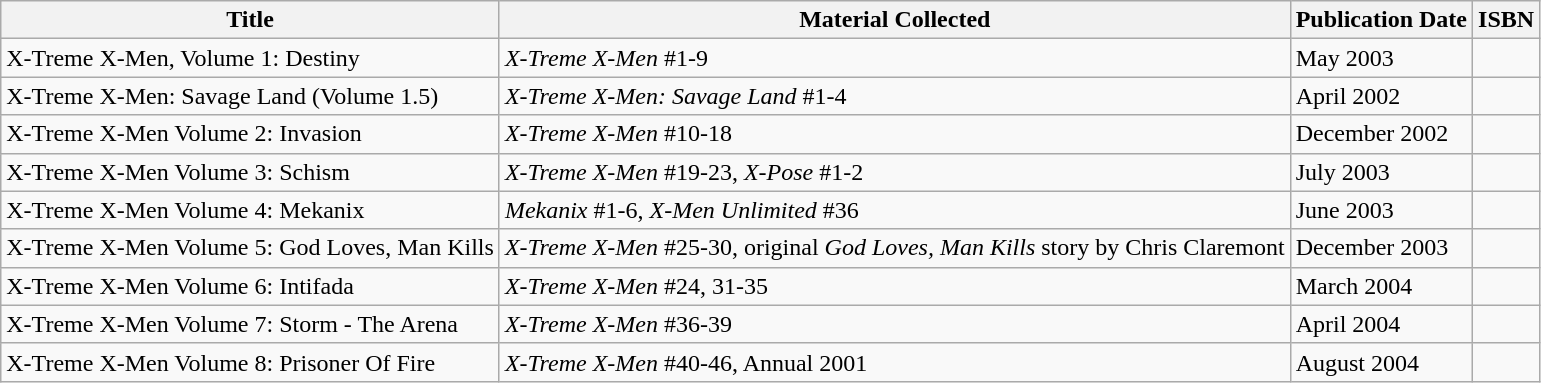<table class="wikitable">
<tr>
<th>Title</th>
<th>Material Collected</th>
<th>Publication Date</th>
<th>ISBN</th>
</tr>
<tr>
<td>X-Treme X-Men, Volume 1: Destiny</td>
<td><em>X-Treme X-Men</em> #1-9</td>
<td>May 2003</td>
<td></td>
</tr>
<tr>
<td>X-Treme X-Men: Savage Land (Volume 1.5)</td>
<td><em>X-Treme X-Men: Savage Land</em> #1-4</td>
<td>April 2002</td>
<td></td>
</tr>
<tr>
<td>X-Treme X-Men Volume 2: Invasion</td>
<td><em>X-Treme X-Men</em> #10-18</td>
<td>December 2002</td>
<td></td>
</tr>
<tr>
<td>X-Treme X-Men Volume 3: Schism</td>
<td><em>X-Treme X-Men</em> #19-23, <em>X-Pose</em> #1-2</td>
<td>July 2003</td>
<td></td>
</tr>
<tr>
<td>X-Treme X-Men Volume 4: Mekanix</td>
<td><em>Mekanix</em> #1-6, <em>X-Men Unlimited</em> #36</td>
<td>June 2003</td>
<td></td>
</tr>
<tr>
<td>X-Treme X-Men Volume 5: God Loves, Man Kills</td>
<td><em>X-Treme X-Men</em> #25-30, original <em>God Loves, Man Kills</em> story by Chris Claremont</td>
<td>December 2003</td>
<td></td>
</tr>
<tr>
<td>X-Treme X-Men Volume 6: Intifada</td>
<td><em>X-Treme X-Men</em> #24, 31-35</td>
<td>March 2004</td>
<td></td>
</tr>
<tr>
<td>X-Treme X-Men Volume 7: Storm - The Arena</td>
<td><em>X-Treme X-Men</em> #36-39</td>
<td>April 2004</td>
<td></td>
</tr>
<tr>
<td>X-Treme X-Men Volume 8: Prisoner Of Fire</td>
<td><em>X-Treme X-Men</em> #40-46, Annual 2001</td>
<td>August 2004</td>
<td></td>
</tr>
</table>
